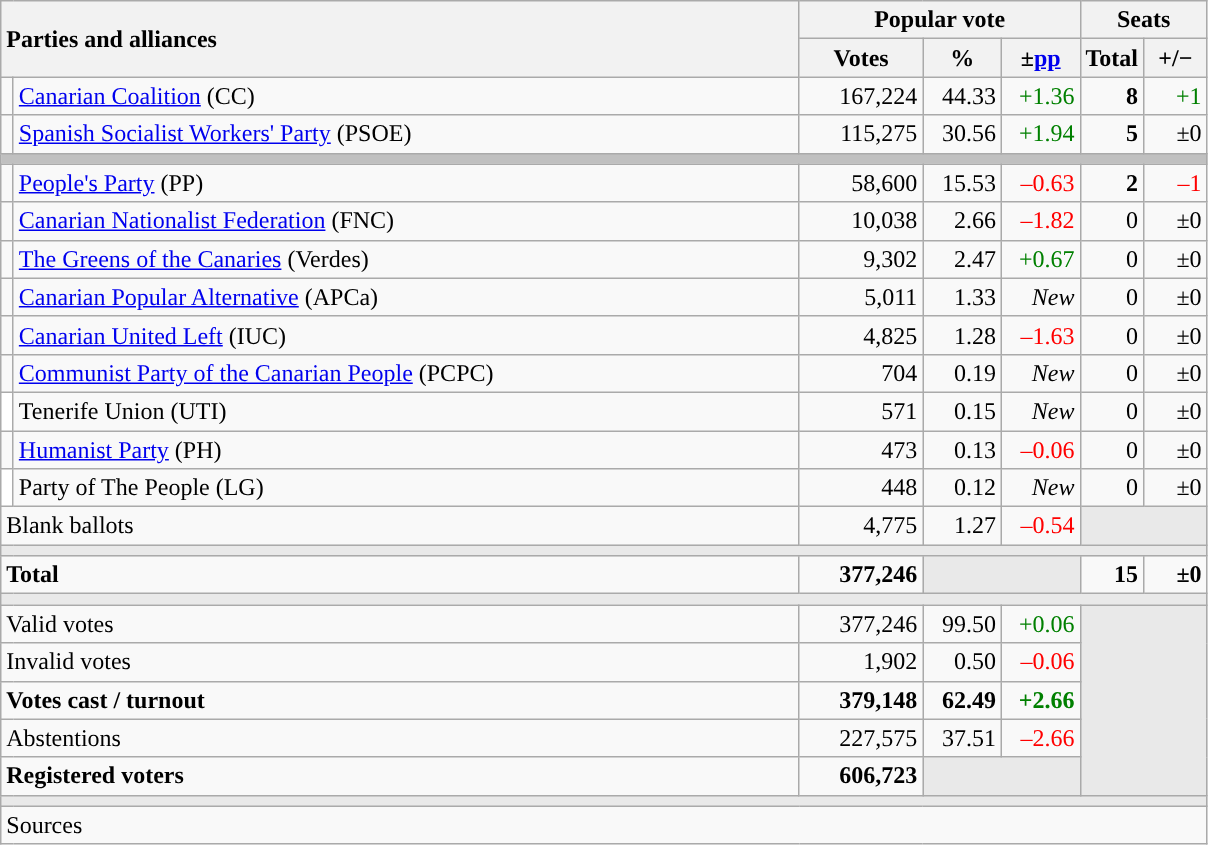<table class="wikitable" style="text-align:right;">
<tr>
<th style="text-align:left;" rowspan="2" colspan="2" width="525">Parties and alliances</th>
<th colspan="3">Popular vote</th>
<th colspan="2">Seats</th>
</tr>
<tr>
<th width="75">Votes</th>
<th width="45">%</th>
<th width="45">±<a href='#'>pp</a></th>
<th width="35">Total</th>
<th width="35">+/−</th>
</tr>
<tr>
<td width="1" style="color:inherit;background:"></td>
<td align="left"><a href='#'>Canarian Coalition</a> (CC)</td>
<td>167,224</td>
<td>44.33</td>
<td style="color:green;">+1.36</td>
<td><strong>8</strong></td>
<td style="color:green;">+1</td>
</tr>
<tr>
<td style="color:inherit;background:"></td>
<td align="left"><a href='#'>Spanish Socialist Workers' Party</a> (PSOE)</td>
<td>115,275</td>
<td>30.56</td>
<td style="color:green;">+1.94</td>
<td><strong>5</strong></td>
<td>±0</td>
</tr>
<tr>
<td colspan="7" bgcolor="#C0C0C0"></td>
</tr>
<tr>
<td style="color:inherit;background:"></td>
<td align="left"><a href='#'>People's Party</a> (PP)</td>
<td>58,600</td>
<td>15.53</td>
<td style="color:red;">–0.63</td>
<td><strong>2</strong></td>
<td style="color:red;">–1</td>
</tr>
<tr>
<td style="color:inherit;background:"></td>
<td align="left"><a href='#'>Canarian Nationalist Federation</a> (FNC)</td>
<td>10,038</td>
<td>2.66</td>
<td style="color:red;">–1.82</td>
<td>0</td>
<td>±0</td>
</tr>
<tr>
<td style="color:inherit;background:"></td>
<td align="left"><a href='#'>The Greens of the Canaries</a> (Verdes)</td>
<td>9,302</td>
<td>2.47</td>
<td style="color:green;">+0.67</td>
<td>0</td>
<td>±0</td>
</tr>
<tr>
<td style="color:inherit;background:"></td>
<td align="left"><a href='#'>Canarian Popular Alternative</a> (APCa)</td>
<td>5,011</td>
<td>1.33</td>
<td><em>New</em></td>
<td>0</td>
<td>±0</td>
</tr>
<tr>
<td style="color:inherit;background:"></td>
<td align="left"><a href='#'>Canarian United Left</a> (IUC)</td>
<td>4,825</td>
<td>1.28</td>
<td style="color:red;">–1.63</td>
<td>0</td>
<td>±0</td>
</tr>
<tr>
<td style="color:inherit;background:"></td>
<td align="left"><a href='#'>Communist Party of the Canarian People</a> (PCPC)</td>
<td>704</td>
<td>0.19</td>
<td><em>New</em></td>
<td>0</td>
<td>±0</td>
</tr>
<tr>
<td bgcolor="white"></td>
<td align="left">Tenerife Union (UTI)</td>
<td>571</td>
<td>0.15</td>
<td><em>New</em></td>
<td>0</td>
<td>±0</td>
</tr>
<tr>
<td style="color:inherit;background:"></td>
<td align="left"><a href='#'>Humanist Party</a> (PH)</td>
<td>473</td>
<td>0.13</td>
<td style="color:red;">–0.06</td>
<td>0</td>
<td>±0</td>
</tr>
<tr>
<td bgcolor="white"></td>
<td align="left">Party of The People (LG)</td>
<td>448</td>
<td>0.12</td>
<td><em>New</em></td>
<td>0</td>
<td>±0</td>
</tr>
<tr>
<td align="left" colspan="2">Blank ballots</td>
<td>4,775</td>
<td>1.27</td>
<td style="color:red;">–0.54</td>
<td bgcolor="#E9E9E9" colspan="2"></td>
</tr>
<tr>
<td colspan="7" bgcolor="#E9E9E9"></td>
</tr>
<tr style="font-weight:bold;">
<td align="left" colspan="2">Total</td>
<td>377,246</td>
<td bgcolor="#E9E9E9" colspan="2"></td>
<td>15</td>
<td>±0</td>
</tr>
<tr>
<td colspan="7" bgcolor="#E9E9E9"></td>
</tr>
<tr>
<td align="left" colspan="2">Valid votes</td>
<td>377,246</td>
<td>99.50</td>
<td style="color:green;">+0.06</td>
<td bgcolor="#E9E9E9" colspan="2" rowspan="5"></td>
</tr>
<tr>
<td align="left" colspan="2">Invalid votes</td>
<td>1,902</td>
<td>0.50</td>
<td style="color:red;">–0.06</td>
</tr>
<tr style="font-weight:bold;">
<td align="left" colspan="2">Votes cast / turnout</td>
<td>379,148</td>
<td>62.49</td>
<td style="color:green;">+2.66</td>
</tr>
<tr>
<td align="left" colspan="2">Abstentions</td>
<td>227,575</td>
<td>37.51</td>
<td style="color:red;">–2.66</td>
</tr>
<tr style="font-weight:bold;">
<td align="left" colspan="2">Registered voters</td>
<td>606,723</td>
<td bgcolor="#E9E9E9" colspan="2"></td>
</tr>
<tr>
<td colspan="7" bgcolor="#E9E9E9"></td>
</tr>
<tr>
<td align="left" colspan="7">Sources</td>
</tr>
</table>
